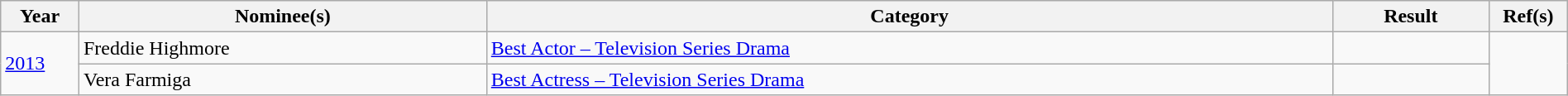<table class="wikitable" width=100%>
<tr>
<th width=5%>Year</th>
<th>Nominee(s)</th>
<th>Category</th>
<th width=10%>Result</th>
<th width=5%>Ref(s)</th>
</tr>
<tr>
<td rowspan=2><a href='#'>2013</a></td>
<td>Freddie Highmore</td>
<td><a href='#'>Best Actor – Television Series Drama</a></td>
<td></td>
<td rowspan=2></td>
</tr>
<tr>
<td>Vera Farmiga</td>
<td><a href='#'>Best Actress – Television Series Drama</a></td>
<td></td>
</tr>
</table>
